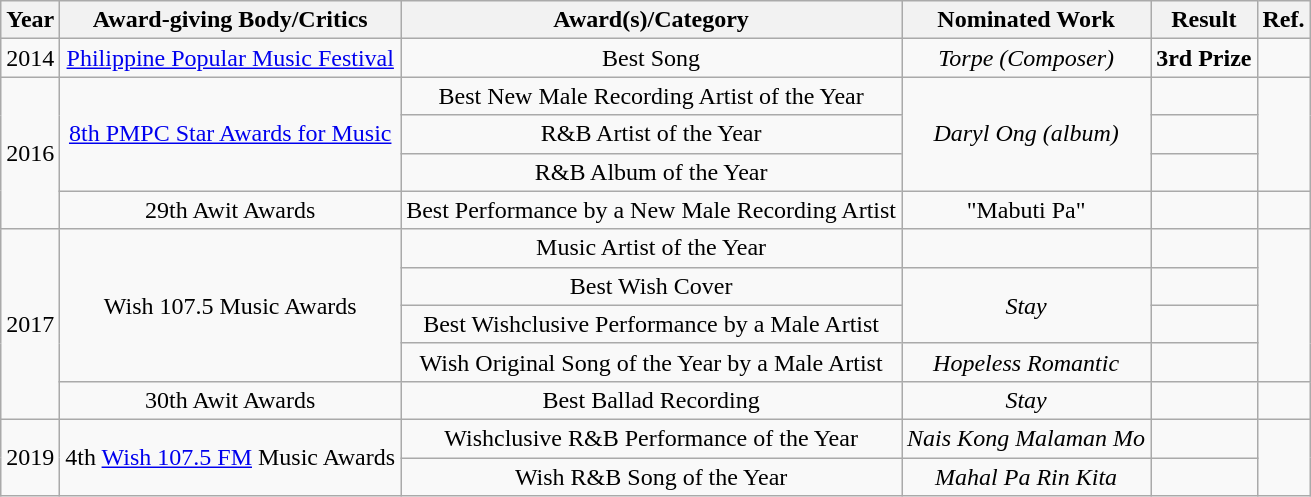<table class="wikitable sortable">
<tr>
<th>Year</th>
<th>Award-giving Body/Critics</th>
<th>Award(s)/Category</th>
<th>Nominated Work</th>
<th>Result</th>
<th>Ref.</th>
</tr>
<tr align=center>
<td>2014</td>
<td><a href='#'>Philippine Popular Music Festival</a></td>
<td>Best Song</td>
<td><em>Torpe (Composer)</em></td>
<td><strong>3rd Prize</strong></td>
<td></td>
</tr>
<tr align=center>
<td rowspan=4>2016</td>
<td rowspan=3><a href='#'>8th PMPC Star Awards for Music</a></td>
<td>Best New Male Recording Artist of the Year</td>
<td rowspan=3><em>Daryl Ong (album)</em></td>
<td></td>
<td rowspan=3></td>
</tr>
<tr align=center>
<td>R&B Artist of the Year</td>
<td></td>
</tr>
<tr align=center>
<td>R&B Album of the Year</td>
<td></td>
</tr>
<tr align=center>
<td>29th Awit Awards</td>
<td>Best Performance by a New Male Recording Artist</td>
<td>"Mabuti Pa"</td>
<td></td>
<td></td>
</tr>
<tr align=center>
<td rowspan=5>2017</td>
<td rowspan=4>Wish 107.5 Music Awards</td>
<td>Music Artist of the Year</td>
<td></td>
<td></td>
<td rowspan=4></td>
</tr>
<tr align=center>
<td>Best Wish Cover</td>
<td rowspan=2><em>Stay</em></td>
<td></td>
</tr>
<tr align=center>
<td>Best Wishclusive Performance by a Male Artist</td>
<td></td>
</tr>
<tr align=center>
<td>Wish Original Song of the Year by a Male Artist</td>
<td><em>Hopeless Romantic</em></td>
<td></td>
</tr>
<tr align=center>
<td>30th Awit Awards</td>
<td>Best Ballad Recording</td>
<td><em>Stay</em></td>
<td></td>
<td></td>
</tr>
<tr align=center>
<td rowspan=2>2019</td>
<td rowspan=2>4th <a href='#'>Wish 107.5 FM</a> Music Awards</td>
<td>Wishclusive R&B Performance of the Year</td>
<td><em>Nais Kong Malaman Mo</em></td>
<td></td>
<td rowspan=2></td>
</tr>
<tr align=center>
<td>Wish R&B Song of the Year</td>
<td><em>Mahal Pa Rin Kita</em></td>
<td></td>
</tr>
</table>
